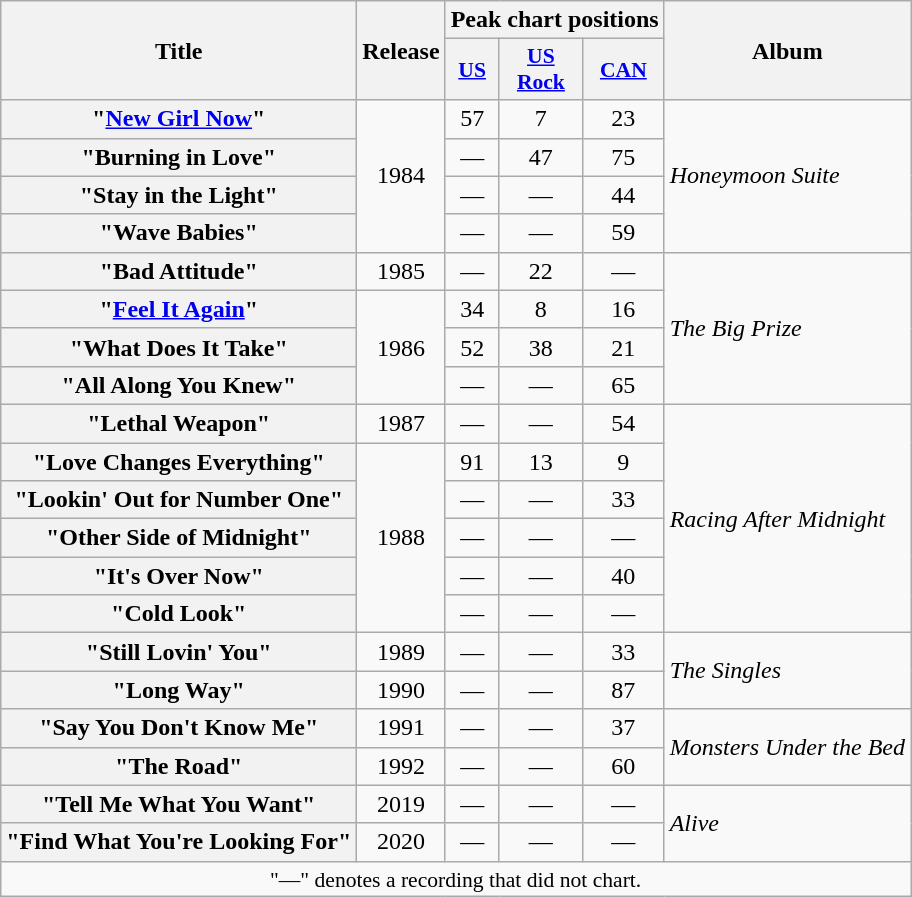<table class="wikitable plainrowheaders" style="text-align:center;">
<tr>
<th rowspan="2">Title</th>
<th rowspan="2">Release</th>
<th colspan="3">Peak chart positions</th>
<th rowspan="2">Album</th>
</tr>
<tr>
<th scope="col" style=font-size:90%;"><a href='#'>US</a></th>
<th scope="col" style=font-size:90%;"><a href='#'>US<br>Rock</a></th>
<th scope="col" style=font-size:90%;"><a href='#'>CAN</a></th>
</tr>
<tr>
<th scope="row">"<a href='#'>New Girl Now</a>"</th>
<td rowspan="4">1984</td>
<td>57</td>
<td>7</td>
<td>23</td>
<td style="text-align:left;" rowspan="4"><em>Honeymoon Suite</em></td>
</tr>
<tr>
<th scope="row">"Burning in Love"</th>
<td>—</td>
<td>47</td>
<td>75</td>
</tr>
<tr>
<th scope="row">"Stay in the Light"</th>
<td>—</td>
<td>—</td>
<td>44</td>
</tr>
<tr>
<th scope="row">"Wave Babies"</th>
<td>—</td>
<td>—</td>
<td>59</td>
</tr>
<tr>
<th scope="row">"Bad Attitude"</th>
<td>1985</td>
<td>—</td>
<td>22</td>
<td>—</td>
<td style="text-align:left;" rowspan="4"><em>The Big Prize</em></td>
</tr>
<tr>
<th scope="row">"<a href='#'>Feel It Again</a>"</th>
<td rowspan="3">1986</td>
<td>34</td>
<td>8</td>
<td>16</td>
</tr>
<tr>
<th scope="row">"What Does It Take"</th>
<td>52</td>
<td>38</td>
<td>21</td>
</tr>
<tr>
<th scope="row">"All Along You Knew"</th>
<td>—</td>
<td>—</td>
<td>65</td>
</tr>
<tr>
<th scope="row">"Lethal Weapon"</th>
<td>1987</td>
<td>—</td>
<td>—</td>
<td>54</td>
<td style="text-align:left;" rowspan="6"><em>Racing After Midnight</em></td>
</tr>
<tr>
<th scope="row">"Love Changes Everything"</th>
<td rowspan="5">1988</td>
<td>91</td>
<td>13</td>
<td>9</td>
</tr>
<tr>
<th scope="row">"Lookin' Out for Number One"</th>
<td>—</td>
<td>—</td>
<td>33</td>
</tr>
<tr>
<th scope="row">"Other Side of Midnight"</th>
<td>—</td>
<td>—</td>
<td>—</td>
</tr>
<tr>
<th scope="row">"It's Over Now"</th>
<td>—</td>
<td>—</td>
<td>40</td>
</tr>
<tr>
<th scope="row">"Cold Look"</th>
<td>—</td>
<td>—</td>
<td>—</td>
</tr>
<tr>
<th scope="row">"Still Lovin' You"</th>
<td>1989</td>
<td>—</td>
<td>—</td>
<td>33</td>
<td style="text-align:left;" rowspan="2"><em>The Singles</em></td>
</tr>
<tr>
<th scope="row">"Long Way"</th>
<td>1990</td>
<td>—</td>
<td>—</td>
<td>87</td>
</tr>
<tr>
<th scope="row">"Say You Don't Know Me"</th>
<td>1991</td>
<td>—</td>
<td>—</td>
<td>37</td>
<td style="text-align:left;" rowspan="2"><em>Monsters Under the Bed</em></td>
</tr>
<tr>
<th scope="row">"The Road"</th>
<td>1992</td>
<td>—</td>
<td>—</td>
<td>60</td>
</tr>
<tr>
<th scope="row">"Tell Me What You Want"</th>
<td>2019</td>
<td>—</td>
<td>—</td>
<td>—</td>
<td style="text-align:left;" rowspan="2"><em>Alive</em></td>
</tr>
<tr>
<th scope="row">"Find What You're Looking For"</th>
<td>2020</td>
<td>—</td>
<td>—</td>
<td>—</td>
</tr>
<tr>
<td colspan="10"  style="text-align:center; font-size:90%;">"—" denotes a recording that did not chart.</td>
</tr>
</table>
